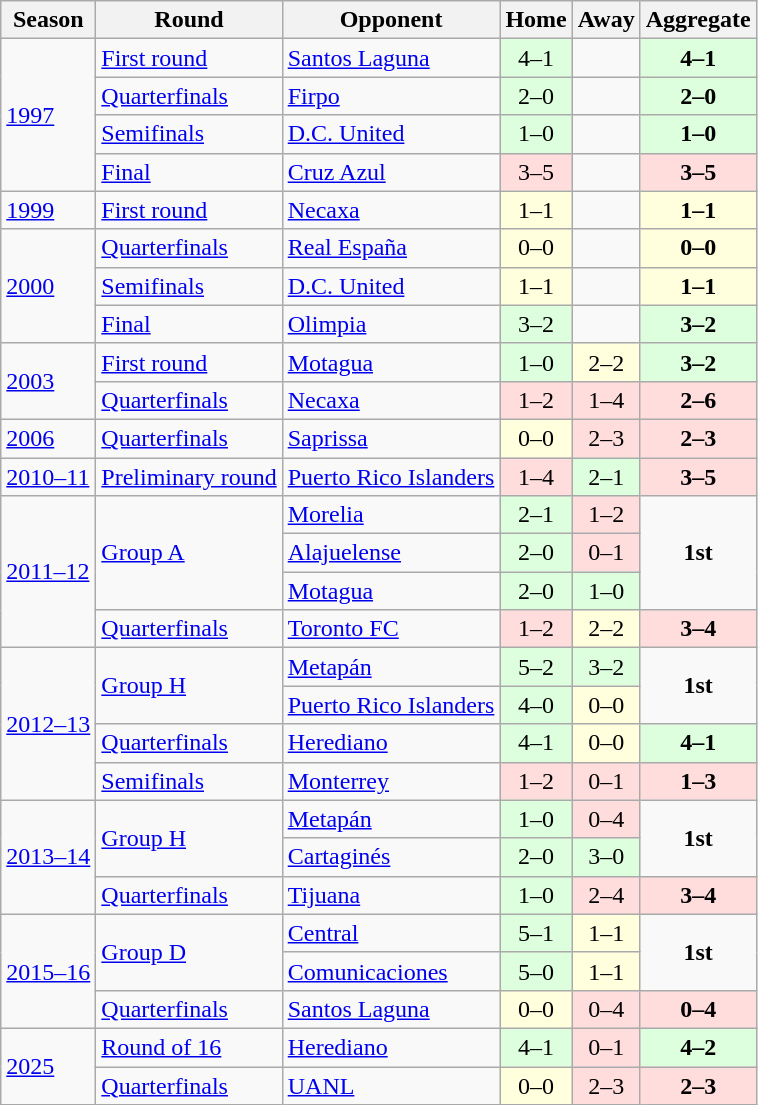<table class="wikitable">
<tr>
<th>Season</th>
<th>Round</th>
<th>Opponent</th>
<th>Home</th>
<th>Away</th>
<th>Aggregate</th>
</tr>
<tr>
<td rowspan="4"><a href='#'>1997</a></td>
<td><a href='#'>First round</a></td>
<td> <a href='#'>Santos Laguna</a></td>
<td bgcolor="#ddffdd" style="text-align:center;">4–1</td>
<td></td>
<td bgcolor="#ddffdd" style="text-align:center;"><strong>4–1</strong></td>
</tr>
<tr>
<td><a href='#'>Quarterfinals</a></td>
<td> <a href='#'>Firpo</a></td>
<td bgcolor="#ddffdd" style="text-align:center;">2–0</td>
<td></td>
<td bgcolor="#ddffdd" style="text-align:center;"><strong>2–0</strong></td>
</tr>
<tr>
<td><a href='#'>Semifinals</a></td>
<td> <a href='#'>D.C. United</a></td>
<td bgcolor="#ddffdd" style="text-align:center;">1–0</td>
<td></td>
<td bgcolor="#ddffdd" style="text-align:center;"><strong>1–0</strong></td>
</tr>
<tr>
<td><a href='#'>Final</a></td>
<td> <a href='#'>Cruz Azul</a></td>
<td bgcolor="#ffdddd" style="text-align:center;">3–5</td>
<td></td>
<td bgcolor="#ffdddd" style="text-align:center;"><strong>3–5</strong></td>
</tr>
<tr>
<td><a href='#'>1999</a></td>
<td><a href='#'>First round</a></td>
<td> <a href='#'>Necaxa</a></td>
<td bgcolor="#ffffdd" style="text-align:center;">1–1</td>
<td></td>
<td bgcolor="#ffffdd" style="text-align:center;"><strong>1–1</strong></td>
</tr>
<tr>
<td rowspan="3"><a href='#'>2000</a></td>
<td><a href='#'>Quarterfinals</a></td>
<td> <a href='#'>Real España</a></td>
<td bgcolor="#ffffdd" style="text-align:center;">0–0</td>
<td></td>
<td bgcolor="#ffffdd" style="text-align:center;"><strong>0–0</strong></td>
</tr>
<tr>
<td><a href='#'>Semifinals</a></td>
<td> <a href='#'>D.C. United</a></td>
<td bgcolor="#ffffdd" style="text-align:center;">1–1</td>
<td></td>
<td bgcolor="#ffffdd" style="text-align:center;"><strong>1–1</strong></td>
</tr>
<tr>
<td><a href='#'>Final</a></td>
<td> <a href='#'>Olimpia</a></td>
<td bgcolor="#ddffdd" style="text-align:center;">3–2</td>
<td></td>
<td bgcolor="#ddffdd" style="text-align:center;"><strong>3–2</strong></td>
</tr>
<tr>
<td rowspan="2"><a href='#'>2003</a></td>
<td><a href='#'>First round</a></td>
<td> <a href='#'>Motagua</a></td>
<td bgcolor="#ddffdd" style="text-align:center;">1–0</td>
<td bgcolor="#ffffdd" style="text-align:center;">2–2</td>
<td bgcolor="#ddffdd" style="text-align:center;"><strong>3–2</strong></td>
</tr>
<tr>
<td><a href='#'>Quarterfinals</a></td>
<td> <a href='#'>Necaxa</a></td>
<td bgcolor="#ffdddd" style="text-align:center;">1–2</td>
<td bgcolor="#ffdddd" style="text-align:center;">1–4</td>
<td bgcolor="#ffdddd" style="text-align:center;"><strong>2–6</strong></td>
</tr>
<tr>
<td><a href='#'>2006</a></td>
<td><a href='#'>Quarterfinals</a></td>
<td> <a href='#'>Saprissa</a></td>
<td bgcolor="#ffffdd" style="text-align:center;">0–0</td>
<td bgcolor="#ffdddd" style="text-align:center;">2–3</td>
<td bgcolor="#ffdddd" style="text-align:center;"><strong>2–3</strong></td>
</tr>
<tr>
<td><a href='#'>2010–11</a></td>
<td><a href='#'>Preliminary round</a></td>
<td> <a href='#'>Puerto Rico Islanders</a></td>
<td bgcolor="#ffdddd" style="text-align:center;">1–4</td>
<td bgcolor="#ddffdd" style="text-align:center;">2–1</td>
<td bgcolor="#ffdddd" style="text-align:center;"><strong>3–5</strong></td>
</tr>
<tr>
<td rowspan="4"><a href='#'>2011–12</a></td>
<td rowspan="3"><a href='#'>Group A</a></td>
<td> <a href='#'>Morelia</a></td>
<td bgcolor="#ddffdd" style="text-align:center;">2–1</td>
<td bgcolor="#ffdddd" style="text-align:center;">1–2</td>
<td rowspan="3" style="text-align:center;"><strong>1st</strong></td>
</tr>
<tr>
<td> <a href='#'>Alajuelense</a></td>
<td bgcolor="#ddffdd" style="text-align:center;">2–0</td>
<td bgcolor="#ffdddd" style="text-align:center;">0–1</td>
</tr>
<tr>
<td> <a href='#'>Motagua</a></td>
<td bgcolor="#ddffdd" style="text-align:center;">2–0</td>
<td bgcolor="#ddffdd" style="text-align:center;">1–0</td>
</tr>
<tr>
<td><a href='#'>Quarterfinals</a></td>
<td> <a href='#'>Toronto FC</a></td>
<td bgcolor="#ffdddd" style="text-align:center;">1–2</td>
<td bgcolor="#ffffdd" style="text-align:center;">2–2</td>
<td bgcolor="#ffdddd" style="text-align:center;"><strong>3–4</strong></td>
</tr>
<tr>
<td rowspan="4"><a href='#'>2012–13</a></td>
<td rowspan="2"><a href='#'>Group H</a></td>
<td> <a href='#'>Metapán</a></td>
<td bgcolor="#ddffdd" style="text-align:center;">5–2</td>
<td bgcolor="#ddffdd" style="text-align:center;">3–2</td>
<td rowspan="2" style="text-align:center;"><strong>1st</strong></td>
</tr>
<tr>
<td> <a href='#'>Puerto Rico Islanders</a></td>
<td bgcolor="#ddffdd" style="text-align:center;">4–0</td>
<td bgcolor="#ffffdd" style="text-align:center;">0–0</td>
</tr>
<tr>
<td><a href='#'>Quarterfinals</a></td>
<td> <a href='#'>Herediano</a></td>
<td bgcolor="#ddffdd" style="text-align:center;">4–1</td>
<td bgcolor="#ffffdd" style="text-align:center;">0–0</td>
<td bgcolor="#ddffdd" style="text-align:center;"><strong>4–1</strong></td>
</tr>
<tr>
<td><a href='#'>Semifinals</a></td>
<td> <a href='#'>Monterrey</a></td>
<td bgcolor="#ffdddd" style="text-align:center;">1–2</td>
<td bgcolor="#ffdddd" style="text-align:center;">0–1</td>
<td bgcolor="#ffdddd" style="text-align:center;"><strong>1–3</strong></td>
</tr>
<tr>
<td rowspan="3"><a href='#'>2013–14</a></td>
<td rowspan="2"><a href='#'>Group H</a></td>
<td> <a href='#'>Metapán</a></td>
<td bgcolor="#ddffdd" style="text-align:center;">1–0</td>
<td bgcolor="#ffdddd" style="text-align:center;">0–4</td>
<td rowspan="2" style="text-align:center;"><strong>1st</strong></td>
</tr>
<tr>
<td> <a href='#'>Cartaginés</a></td>
<td bgcolor="#ddffdd" style="text-align:center;">2–0</td>
<td bgcolor="#ddffdd" style="text-align:center;">3–0</td>
</tr>
<tr>
<td><a href='#'>Quarterfinals</a></td>
<td> <a href='#'>Tijuana</a></td>
<td bgcolor="#ddffdd" style="text-align:center;">1–0</td>
<td bgcolor="#ffdddd" style="text-align:center;">2–4</td>
<td bgcolor="#ffdddd" style="text-align:center;"><strong>3–4</strong></td>
</tr>
<tr>
<td rowspan="3"><a href='#'>2015–16</a></td>
<td rowspan="2"><a href='#'>Group D</a></td>
<td> <a href='#'>Central</a></td>
<td bgcolor="#ddffdd" style="text-align:center;">5–1</td>
<td bgcolor="#ffffdd" style="text-align:center;">1–1</td>
<td rowspan="2" style="text-align:center;"><strong>1st</strong></td>
</tr>
<tr>
<td> <a href='#'>Comunicaciones</a></td>
<td bgcolor="#ddffdd" style="text-align:center;">5–0</td>
<td bgcolor="#ffffdd" style="text-align:center;">1–1</td>
</tr>
<tr>
<td><a href='#'>Quarterfinals</a></td>
<td> <a href='#'>Santos Laguna</a></td>
<td bgcolor="#ffffdd" style="text-align:center;">0–0</td>
<td bgcolor="#ffdddd" style="text-align:center;">0–4</td>
<td bgcolor="#ffdddd" style="text-align:center;"><strong>0–4</strong></td>
</tr>
<tr>
<td rowspan="2"><a href='#'>2025</a></td>
<td><a href='#'>Round of 16</a></td>
<td> <a href='#'>Herediano</a></td>
<td bgcolor="#ddffdd" style="text-align:center;">4–1</td>
<td bgcolor="#ffdddd" style="text-align:center;">0–1</td>
<td bgcolor="#ddffdd" style="text-align:center;"><strong>4–2</strong></td>
</tr>
<tr>
<td><a href='#'>Quarterfinals</a></td>
<td> <a href='#'>UANL</a></td>
<td bgcolor="#ffffdd" style="text-align:center;">0–0</td>
<td bgcolor="#ffdddd" style="text-align:center;">2–3</td>
<td bgcolor="#ffdddd" style="text-align:center;"><strong>2–3</strong></td>
</tr>
</table>
